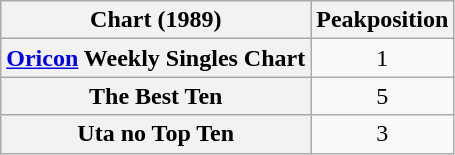<table class="wikitable plainrowheaders" style="text-align:center;">
<tr>
<th>Chart (1989)</th>
<th>Peakposition</th>
</tr>
<tr>
<th scope="row"><a href='#'>Oricon</a> Weekly Singles Chart</th>
<td>1</td>
</tr>
<tr>
<th scope="row">The Best Ten</th>
<td>5</td>
</tr>
<tr>
<th scope="row">Uta no Top Ten</th>
<td>3</td>
</tr>
</table>
